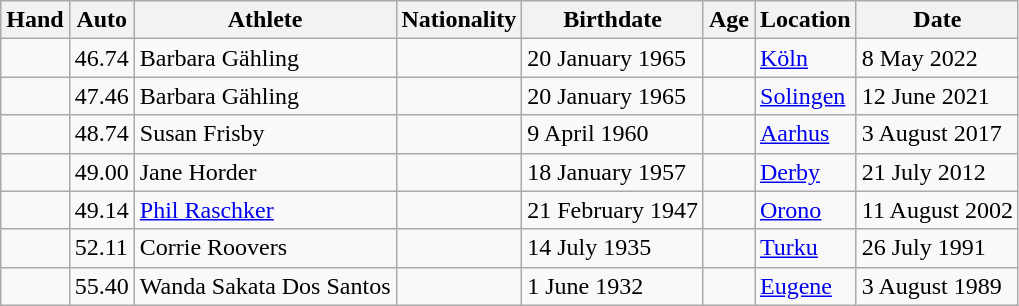<table class="wikitable">
<tr>
<th>Hand</th>
<th>Auto</th>
<th>Athlete</th>
<th>Nationality</th>
<th>Birthdate</th>
<th>Age</th>
<th>Location</th>
<th>Date</th>
</tr>
<tr>
<td></td>
<td>46.74</td>
<td>Barbara Gähling</td>
<td></td>
<td>20 January 1965</td>
<td></td>
<td><a href='#'>Köln</a></td>
<td>8 May 2022</td>
</tr>
<tr>
<td></td>
<td>47.46</td>
<td>Barbara Gähling</td>
<td></td>
<td>20 January 1965</td>
<td></td>
<td><a href='#'>Solingen</a></td>
<td>12 June 2021</td>
</tr>
<tr>
<td></td>
<td>48.74</td>
<td>Susan Frisby</td>
<td></td>
<td>9 April 1960</td>
<td></td>
<td><a href='#'>Aarhus</a></td>
<td>3 August 2017</td>
</tr>
<tr>
<td></td>
<td>49.00</td>
<td>Jane Horder</td>
<td></td>
<td>18 January 1957</td>
<td></td>
<td><a href='#'>Derby</a></td>
<td>21 July 2012</td>
</tr>
<tr>
<td></td>
<td>49.14</td>
<td><a href='#'>Phil Raschker</a></td>
<td></td>
<td>21 February 1947</td>
<td></td>
<td><a href='#'>Orono</a></td>
<td>11 August 2002</td>
</tr>
<tr>
<td></td>
<td>52.11</td>
<td>Corrie Roovers</td>
<td></td>
<td>14 July 1935</td>
<td></td>
<td><a href='#'>Turku</a></td>
<td>26 July 1991</td>
</tr>
<tr>
<td></td>
<td>55.40</td>
<td>Wanda Sakata Dos Santos</td>
<td></td>
<td>1 June 1932</td>
<td></td>
<td><a href='#'>Eugene</a></td>
<td>3 August 1989</td>
</tr>
</table>
